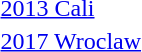<table>
<tr>
<td><a href='#'>2013 Cali</a></td>
<td></td>
<td></td>
<td></td>
</tr>
<tr>
<td><a href='#'>2017 Wroclaw</a></td>
<td></td>
<td></td>
<td></td>
</tr>
</table>
